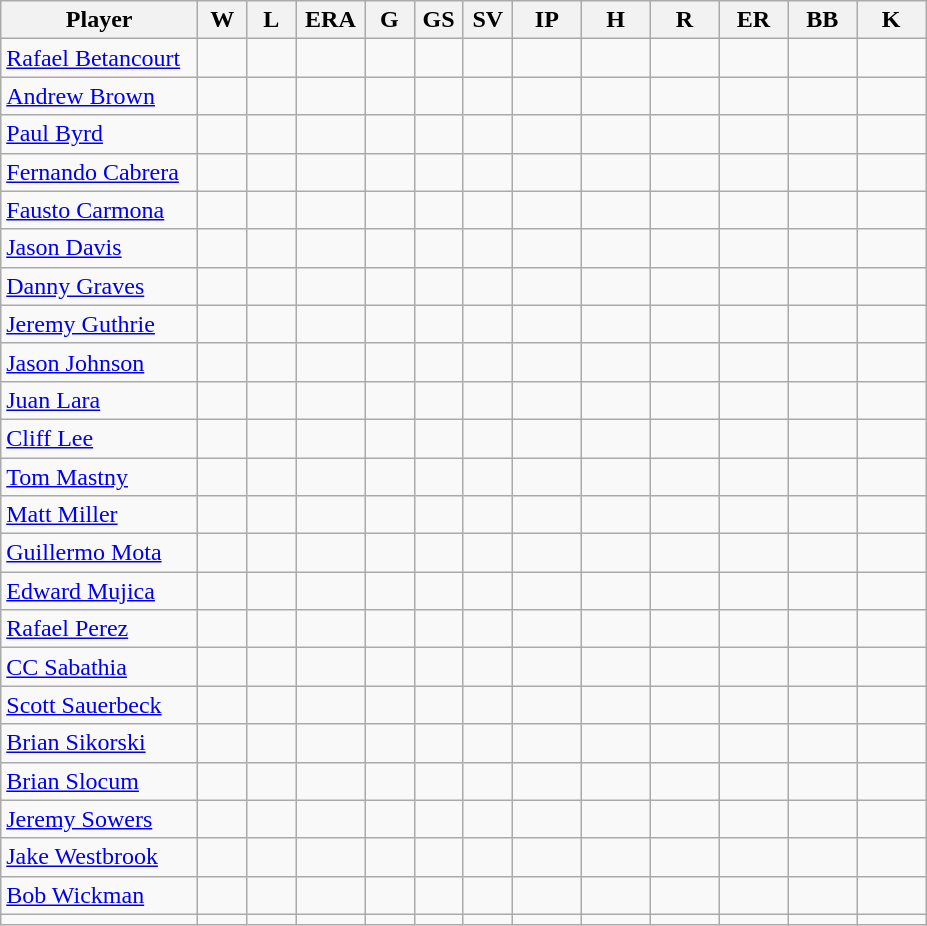<table class="wikitable">
<tr>
<th bgcolor="#DDDDFF" width="20%">Player</th>
<th bgcolor="#DDDDFF" width="5%">W</th>
<th bgcolor="#DDDDFF" width="5%">L</th>
<th bgcolor="#DDDDFF" width="7%">ERA</th>
<th bgcolor="#DDDDFF" width="5%">G</th>
<th bgcolor="#DDDDFF" width="5%">GS</th>
<th bgcolor="#DDDDFF" width="5%">SV</th>
<th bgcolor="#DDDDFF" width="7%">IP</th>
<th bgcolor="#DDDDFF" width="7%">H</th>
<th bgcolor="#DDDDFF" width="7%">R</th>
<th bgcolor="#DDDDFF" width="7%">ER</th>
<th bgcolor="#DDDDFF" width="7%">BB</th>
<th bgcolor="#DDDDFF" width="7%">K</th>
</tr>
<tr>
<td><a href='#'>Rafael Betancourt</a></td>
<td></td>
<td></td>
<td></td>
<td></td>
<td></td>
<td></td>
<td></td>
<td></td>
<td></td>
<td></td>
<td></td>
<td></td>
</tr>
<tr>
<td><a href='#'>Andrew Brown</a></td>
<td></td>
<td></td>
<td></td>
<td></td>
<td></td>
<td></td>
<td></td>
<td></td>
<td></td>
<td></td>
<td></td>
<td></td>
</tr>
<tr>
<td><a href='#'>Paul Byrd</a></td>
<td></td>
<td></td>
<td></td>
<td></td>
<td></td>
<td></td>
<td></td>
<td></td>
<td></td>
<td></td>
<td></td>
<td></td>
</tr>
<tr>
<td><a href='#'>Fernando Cabrera</a></td>
<td></td>
<td></td>
<td></td>
<td></td>
<td></td>
<td></td>
<td></td>
<td></td>
<td></td>
<td></td>
<td></td>
<td></td>
</tr>
<tr>
<td><a href='#'>Fausto Carmona</a></td>
<td></td>
<td></td>
<td></td>
<td></td>
<td></td>
<td></td>
<td></td>
<td></td>
<td></td>
<td></td>
<td></td>
<td></td>
</tr>
<tr>
<td><a href='#'>Jason Davis</a></td>
<td></td>
<td></td>
<td></td>
<td></td>
<td></td>
<td></td>
<td></td>
<td></td>
<td></td>
<td></td>
<td></td>
<td></td>
</tr>
<tr>
<td><a href='#'>Danny Graves</a></td>
<td></td>
<td></td>
<td></td>
<td></td>
<td></td>
<td></td>
<td></td>
<td></td>
<td></td>
<td></td>
<td></td>
<td></td>
</tr>
<tr>
<td><a href='#'>Jeremy Guthrie</a></td>
<td></td>
<td></td>
<td></td>
<td></td>
<td></td>
<td></td>
<td></td>
<td></td>
<td></td>
<td></td>
<td></td>
<td></td>
</tr>
<tr>
<td><a href='#'>Jason Johnson</a></td>
<td></td>
<td></td>
<td></td>
<td></td>
<td></td>
<td></td>
<td></td>
<td></td>
<td></td>
<td></td>
<td></td>
<td></td>
</tr>
<tr>
<td><a href='#'>Juan Lara</a></td>
<td></td>
<td></td>
<td></td>
<td></td>
<td></td>
<td></td>
<td></td>
<td></td>
<td></td>
<td></td>
<td></td>
<td></td>
</tr>
<tr>
<td><a href='#'>Cliff Lee</a></td>
<td></td>
<td></td>
<td></td>
<td></td>
<td></td>
<td></td>
<td></td>
<td></td>
<td></td>
<td></td>
<td></td>
<td></td>
</tr>
<tr>
<td><a href='#'>Tom Mastny</a></td>
<td></td>
<td></td>
<td></td>
<td></td>
<td></td>
<td></td>
<td></td>
<td></td>
<td></td>
<td></td>
<td></td>
<td></td>
</tr>
<tr>
<td><a href='#'>Matt Miller</a></td>
<td></td>
<td></td>
<td></td>
<td></td>
<td></td>
<td></td>
<td></td>
<td></td>
<td></td>
<td></td>
<td></td>
<td></td>
</tr>
<tr>
<td><a href='#'>Guillermo Mota</a></td>
<td></td>
<td></td>
<td></td>
<td></td>
<td></td>
<td></td>
<td></td>
<td></td>
<td></td>
<td></td>
<td></td>
<td></td>
</tr>
<tr>
<td><a href='#'>Edward Mujica</a></td>
<td></td>
<td></td>
<td></td>
<td></td>
<td></td>
<td></td>
<td></td>
<td></td>
<td></td>
<td></td>
<td></td>
<td></td>
</tr>
<tr>
<td><a href='#'>Rafael Perez</a></td>
<td></td>
<td></td>
<td></td>
<td></td>
<td></td>
<td></td>
<td></td>
<td></td>
<td></td>
<td></td>
<td></td>
<td></td>
</tr>
<tr>
<td><a href='#'>CC Sabathia</a></td>
<td></td>
<td></td>
<td></td>
<td></td>
<td></td>
<td></td>
<td></td>
<td></td>
<td></td>
<td></td>
<td></td>
<td></td>
</tr>
<tr>
<td><a href='#'>Scott Sauerbeck</a></td>
<td></td>
<td></td>
<td></td>
<td></td>
<td></td>
<td></td>
<td></td>
<td></td>
<td></td>
<td></td>
<td></td>
<td></td>
</tr>
<tr>
<td><a href='#'>Brian Sikorski</a></td>
<td></td>
<td></td>
<td></td>
<td></td>
<td></td>
<td></td>
<td></td>
<td></td>
<td></td>
<td></td>
<td></td>
<td></td>
</tr>
<tr>
<td><a href='#'>Brian Slocum</a></td>
<td></td>
<td></td>
<td></td>
<td></td>
<td></td>
<td></td>
<td></td>
<td></td>
<td></td>
<td></td>
<td></td>
<td></td>
</tr>
<tr>
<td><a href='#'>Jeremy Sowers</a></td>
<td></td>
<td></td>
<td></td>
<td></td>
<td></td>
<td></td>
<td></td>
<td></td>
<td></td>
<td></td>
<td></td>
<td></td>
</tr>
<tr>
<td><a href='#'>Jake Westbrook</a></td>
<td></td>
<td></td>
<td></td>
<td></td>
<td></td>
<td></td>
<td></td>
<td></td>
<td></td>
<td></td>
<td></td>
<td></td>
</tr>
<tr>
<td><a href='#'>Bob Wickman</a></td>
<td></td>
<td></td>
<td></td>
<td></td>
<td></td>
<td></td>
<td></td>
<td></td>
<td></td>
<td></td>
<td></td>
<td></td>
</tr>
<tr>
<td></td>
<td></td>
<td></td>
<td></td>
<td></td>
<td></td>
<td></td>
<td></td>
<td></td>
<td></td>
<td></td>
<td></td>
<td></td>
</tr>
</table>
